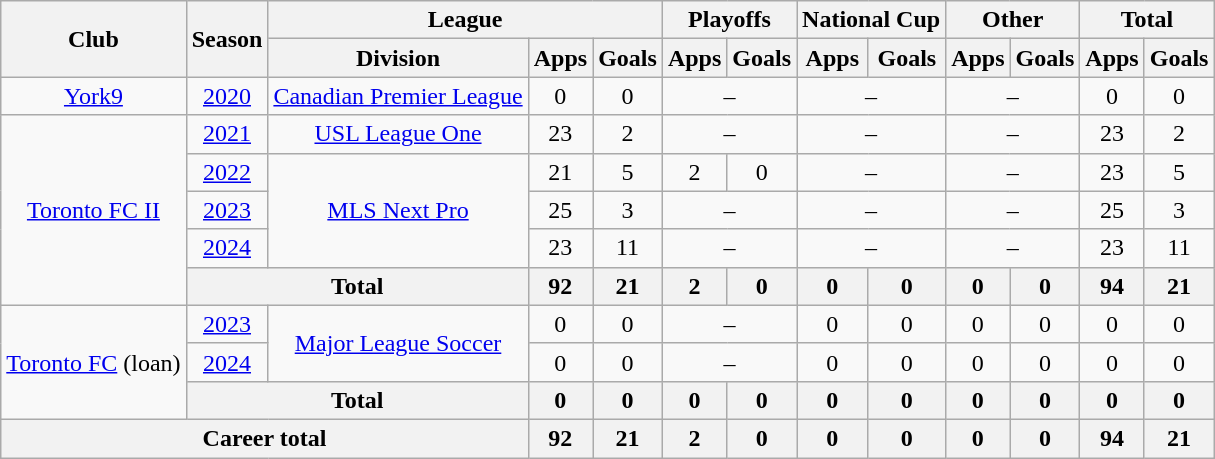<table class="wikitable" style="text-align: center">
<tr>
<th rowspan="2">Club</th>
<th rowspan="2">Season</th>
<th colspan="3">League</th>
<th colspan="2">Playoffs</th>
<th colspan="2">National Cup</th>
<th colspan="2">Other</th>
<th colspan="2">Total</th>
</tr>
<tr>
<th>Division</th>
<th>Apps</th>
<th>Goals</th>
<th>Apps</th>
<th>Goals</th>
<th>Apps</th>
<th>Goals</th>
<th>Apps</th>
<th>Goals</th>
<th>Apps</th>
<th>Goals</th>
</tr>
<tr>
<td><a href='#'>York9</a></td>
<td><a href='#'>2020</a></td>
<td><a href='#'>Canadian Premier League</a></td>
<td>0</td>
<td>0</td>
<td colspan="2">–</td>
<td colspan="2">–</td>
<td colspan="2">–</td>
<td>0</td>
<td>0</td>
</tr>
<tr>
<td rowspan=5><a href='#'>Toronto FC II</a></td>
<td><a href='#'>2021</a></td>
<td><a href='#'>USL League One</a></td>
<td>23</td>
<td>2</td>
<td colspan="2">–</td>
<td colspan="2">–</td>
<td colspan="2">–</td>
<td>23</td>
<td>2</td>
</tr>
<tr>
<td><a href='#'>2022</a></td>
<td rowspan=3><a href='#'>MLS Next Pro</a></td>
<td>21</td>
<td>5</td>
<td>2</td>
<td>0</td>
<td colspan="2">–</td>
<td colspan="2">–</td>
<td>23</td>
<td>5</td>
</tr>
<tr>
<td><a href='#'>2023</a></td>
<td>25</td>
<td>3</td>
<td colspan="2">–</td>
<td colspan="2">–</td>
<td colspan="2">–</td>
<td>25</td>
<td>3</td>
</tr>
<tr>
<td><a href='#'>2024</a></td>
<td>23</td>
<td>11</td>
<td colspan="2">–</td>
<td colspan="2">–</td>
<td colspan="2">–</td>
<td>23</td>
<td>11</td>
</tr>
<tr>
<th colspan="2"><strong>Total</strong></th>
<th>92</th>
<th>21</th>
<th>2</th>
<th>0</th>
<th>0</th>
<th>0</th>
<th>0</th>
<th>0</th>
<th>94</th>
<th>21</th>
</tr>
<tr>
<td rowspan=3><a href='#'>Toronto FC</a> (loan)</td>
<td><a href='#'>2023</a></td>
<td rowspan=2><a href='#'>Major League Soccer</a></td>
<td>0</td>
<td>0</td>
<td colspan="2">–</td>
<td>0</td>
<td>0</td>
<td>0</td>
<td>0</td>
<td>0</td>
<td>0</td>
</tr>
<tr>
<td><a href='#'>2024</a></td>
<td>0</td>
<td>0</td>
<td colspan="2">–</td>
<td>0</td>
<td>0</td>
<td>0</td>
<td>0</td>
<td>0</td>
<td>0</td>
</tr>
<tr>
<th colspan="2"><strong>Total</strong></th>
<th>0</th>
<th>0</th>
<th>0</th>
<th>0</th>
<th>0</th>
<th>0</th>
<th>0</th>
<th>0</th>
<th>0</th>
<th>0</th>
</tr>
<tr>
<th colspan="3"><strong>Career total</strong></th>
<th>92</th>
<th>21</th>
<th>2</th>
<th>0</th>
<th>0</th>
<th>0</th>
<th>0</th>
<th>0</th>
<th>94</th>
<th>21</th>
</tr>
</table>
